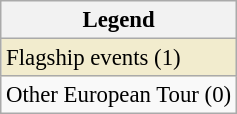<table class="wikitable" style="font-size:95%;">
<tr>
<th>Legend</th>
</tr>
<tr style="background:#f2ecce;">
<td>Flagship events (1)</td>
</tr>
<tr>
<td>Other European Tour (0)</td>
</tr>
</table>
